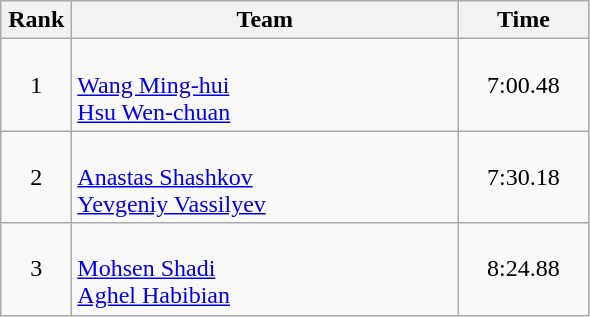<table class=wikitable style="text-align:center">
<tr>
<th width=40>Rank</th>
<th width=250>Team</th>
<th width=80>Time</th>
</tr>
<tr>
<td>1</td>
<td align=left><br><a href='#'>Wang Ming-hui</a><br><a href='#'>Hsu Wen-chuan</a></td>
<td>7:00.48</td>
</tr>
<tr>
<td>2</td>
<td align=left><br><a href='#'>Anastas Shashkov</a><br><a href='#'>Yevgeniy Vassilyev</a></td>
<td>7:30.18</td>
</tr>
<tr>
<td>3</td>
<td align=left><br><a href='#'>Mohsen Shadi</a><br><a href='#'>Aghel Habibian</a></td>
<td>8:24.88</td>
</tr>
</table>
